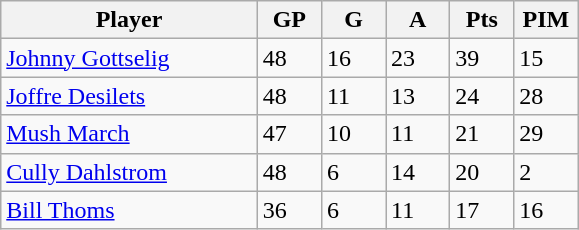<table class="wikitable">
<tr>
<th bgcolor="#DDDDFF" width="40%">Player</th>
<th bgcolor="#DDDDFF" width="10%">GP</th>
<th bgcolor="#DDDDFF" width="10%">G</th>
<th bgcolor="#DDDDFF" width="10%">A</th>
<th bgcolor="#DDDDFF" width="10%">Pts</th>
<th bgcolor="#DDDDFF" width="10%">PIM</th>
</tr>
<tr>
<td><a href='#'>Johnny Gottselig</a></td>
<td>48</td>
<td>16</td>
<td>23</td>
<td>39</td>
<td>15</td>
</tr>
<tr>
<td><a href='#'>Joffre Desilets</a></td>
<td>48</td>
<td>11</td>
<td>13</td>
<td>24</td>
<td>28</td>
</tr>
<tr>
<td><a href='#'>Mush March</a></td>
<td>47</td>
<td>10</td>
<td>11</td>
<td>21</td>
<td>29</td>
</tr>
<tr>
<td><a href='#'>Cully Dahlstrom</a></td>
<td>48</td>
<td>6</td>
<td>14</td>
<td>20</td>
<td>2</td>
</tr>
<tr>
<td><a href='#'>Bill Thoms</a></td>
<td>36</td>
<td>6</td>
<td>11</td>
<td>17</td>
<td>16</td>
</tr>
</table>
